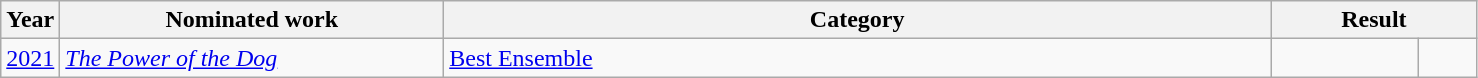<table class=wikitable>
<tr>
<th width=4%>Year</th>
<th width=26%>Nominated work</th>
<th width=56%>Category</th>
<th width=14% colspan=2>Result</th>
</tr>
<tr>
<td><a href='#'>2021</a></td>
<td><em><a href='#'>The Power of the Dog</a></em></td>
<td><a href='#'>Best Ensemble</a></td>
<td></td>
<td width=4% align=center></td>
</tr>
</table>
